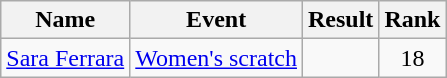<table class="wikitable sortable">
<tr>
<th>Name</th>
<th>Event</th>
<th>Result</th>
<th>Rank</th>
</tr>
<tr>
<td><a href='#'>Sara Ferrara</a></td>
<td><a href='#'>Women's scratch</a></td>
<td></td>
<td align=center>18</td>
</tr>
</table>
